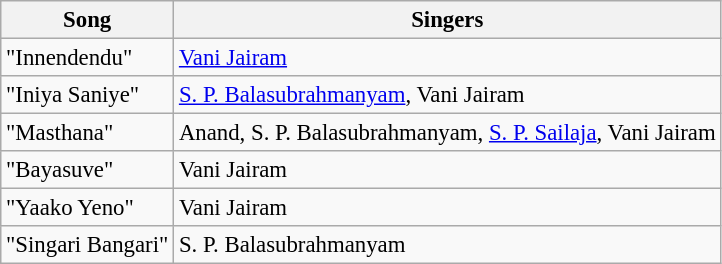<table class="wikitable" style="font-size:95%;">
<tr>
<th>Song</th>
<th>Singers</th>
</tr>
<tr>
<td>"Innendendu"</td>
<td><a href='#'>Vani Jairam</a></td>
</tr>
<tr>
<td>"Iniya Saniye"</td>
<td><a href='#'>S. P. Balasubrahmanyam</a>, Vani Jairam</td>
</tr>
<tr>
<td>"Masthana"</td>
<td>Anand, S. P. Balasubrahmanyam, <a href='#'>S. P. Sailaja</a>, Vani Jairam</td>
</tr>
<tr>
<td>"Bayasuve"</td>
<td>Vani Jairam</td>
</tr>
<tr>
<td>"Yaako Yeno"</td>
<td>Vani Jairam</td>
</tr>
<tr>
<td>"Singari Bangari"</td>
<td>S. P. Balasubrahmanyam</td>
</tr>
</table>
